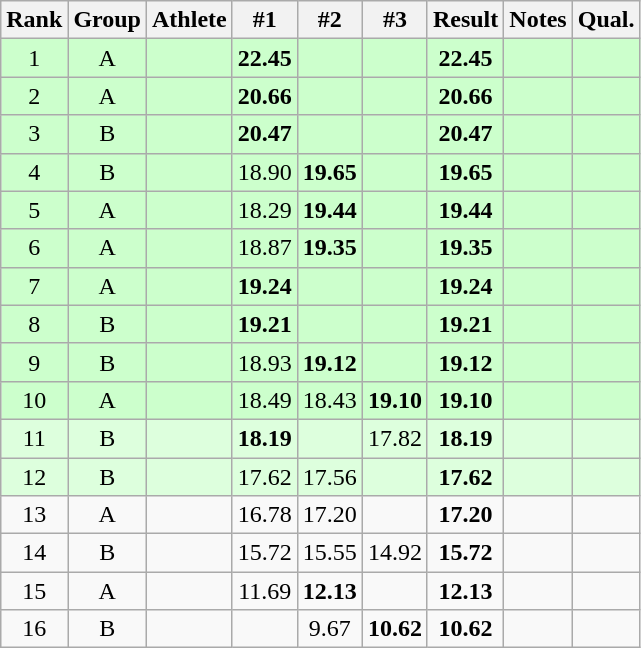<table class="wikitable sortable" style="text-align:center">
<tr>
<th>Rank</th>
<th>Group</th>
<th>Athlete</th>
<th>#1</th>
<th>#2</th>
<th>#3</th>
<th>Result</th>
<th>Notes</th>
<th>Qual.</th>
</tr>
<tr bgcolor=ccffcc>
<td>1</td>
<td>A</td>
<td align="left"></td>
<td><strong>22.45</strong></td>
<td></td>
<td></td>
<td><strong>22.45</strong></td>
<td><strong></strong></td>
<td></td>
</tr>
<tr bgcolor=ccffcc>
<td>2</td>
<td>A</td>
<td align="left"></td>
<td><strong>20.66</strong></td>
<td></td>
<td></td>
<td><strong>20.66</strong></td>
<td></td>
<td></td>
</tr>
<tr bgcolor=ccffcc>
<td>3</td>
<td>B</td>
<td align="left"></td>
<td><strong>20.47</strong></td>
<td></td>
<td></td>
<td><strong>20.47</strong></td>
<td></td>
<td></td>
</tr>
<tr bgcolor=ccffcc>
<td>4</td>
<td>B</td>
<td align="left"></td>
<td>18.90</td>
<td><strong>19.65</strong></td>
<td></td>
<td><strong>19.65</strong></td>
<td></td>
<td></td>
</tr>
<tr bgcolor=ccffcc>
<td>5</td>
<td>A</td>
<td align="left"></td>
<td>18.29</td>
<td><strong>19.44</strong></td>
<td></td>
<td><strong>19.44</strong></td>
<td></td>
<td></td>
</tr>
<tr bgcolor=ccffcc>
<td>6</td>
<td>A</td>
<td align="left"></td>
<td>18.87</td>
<td><strong>19.35</strong></td>
<td></td>
<td><strong>19.35</strong></td>
<td></td>
<td></td>
</tr>
<tr bgcolor=ccffcc>
<td>7</td>
<td>A</td>
<td align="left"></td>
<td><strong>19.24</strong></td>
<td></td>
<td></td>
<td><strong>19.24</strong></td>
<td></td>
<td></td>
</tr>
<tr bgcolor=ccffcc>
<td>8</td>
<td>B</td>
<td align="left"></td>
<td><strong>19.21</strong></td>
<td></td>
<td></td>
<td><strong>19.21</strong></td>
<td></td>
<td></td>
</tr>
<tr bgcolor=ccffcc>
<td>9</td>
<td>B</td>
<td align="left"></td>
<td>18.93</td>
<td><strong>19.12</strong></td>
<td></td>
<td><strong>19.12</strong></td>
<td></td>
<td></td>
</tr>
<tr bgcolor=ccffcc>
<td>10</td>
<td>A</td>
<td align="left"></td>
<td>18.49</td>
<td>18.43</td>
<td><strong>19.10</strong></td>
<td><strong>19.10</strong></td>
<td></td>
<td></td>
</tr>
<tr bgcolor=ddffdd>
<td>11</td>
<td>B</td>
<td align="left"></td>
<td><strong>18.19</strong></td>
<td></td>
<td>17.82</td>
<td><strong>18.19</strong></td>
<td></td>
<td></td>
</tr>
<tr bgcolor=ddffdd>
<td>12</td>
<td>B</td>
<td align="left"></td>
<td>17.62</td>
<td>17.56</td>
<td></td>
<td><strong>17.62</strong></td>
<td></td>
<td></td>
</tr>
<tr>
<td>13</td>
<td>A</td>
<td align="left"></td>
<td>16.78</td>
<td>17.20</td>
<td></td>
<td><strong>17.20</strong></td>
<td></td>
<td></td>
</tr>
<tr>
<td>14</td>
<td>B</td>
<td align="left"></td>
<td>15.72</td>
<td>15.55</td>
<td>14.92</td>
<td><strong>15.72</strong></td>
<td></td>
<td></td>
</tr>
<tr>
<td>15</td>
<td>A</td>
<td align="left"></td>
<td>11.69</td>
<td><strong>12.13</strong></td>
<td></td>
<td><strong>12.13</strong></td>
<td></td>
<td></td>
</tr>
<tr>
<td>16</td>
<td>B</td>
<td align="left"></td>
<td></td>
<td>9.67</td>
<td><strong>10.62</strong></td>
<td><strong>10.62</strong></td>
<td></td>
<td></td>
</tr>
</table>
